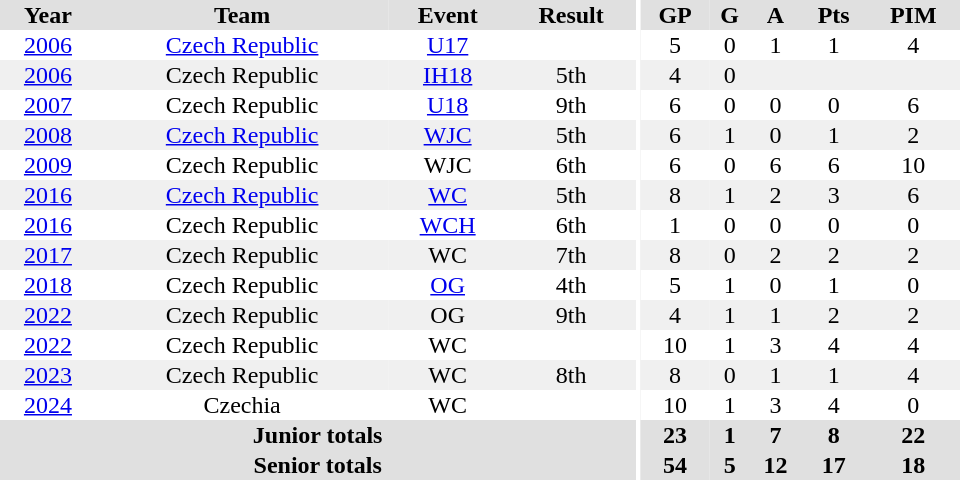<table border="0" cellpadding="1" cellspacing="0" ID="Table3" style="text-align:center; width:40em">
<tr ALIGN="center" bgcolor="#e0e0e0">
<th>Year</th>
<th>Team</th>
<th>Event</th>
<th>Result</th>
<th rowspan="99" bgcolor="#ffffff"></th>
<th>GP</th>
<th>G</th>
<th>A</th>
<th>Pts</th>
<th>PIM</th>
</tr>
<tr>
<td><a href='#'>2006</a></td>
<td><a href='#'>Czech Republic</a></td>
<td><a href='#'>U17</a></td>
<td></td>
<td>5</td>
<td>0</td>
<td>1</td>
<td>1</td>
<td>4</td>
</tr>
<tr bgcolor="#f0f0f0">
<td><a href='#'>2006</a></td>
<td>Czech Republic</td>
<td><a href='#'>IH18</a></td>
<td>5th</td>
<td>4</td>
<td>0</td>
<td></td>
<td></td>
<td></td>
</tr>
<tr>
<td><a href='#'>2007</a></td>
<td>Czech Republic</td>
<td><a href='#'>U18</a></td>
<td>9th</td>
<td>6</td>
<td>0</td>
<td>0</td>
<td>0</td>
<td>6</td>
</tr>
<tr bgcolor="#f0f0f0">
<td><a href='#'>2008</a></td>
<td><a href='#'>Czech Republic</a></td>
<td><a href='#'>WJC</a></td>
<td>5th</td>
<td>6</td>
<td>1</td>
<td>0</td>
<td>1</td>
<td>2</td>
</tr>
<tr>
<td><a href='#'>2009</a></td>
<td>Czech Republic</td>
<td>WJC</td>
<td>6th</td>
<td>6</td>
<td>0</td>
<td>6</td>
<td>6</td>
<td>10</td>
</tr>
<tr bgcolor="#f0f0f0">
<td><a href='#'>2016</a></td>
<td><a href='#'>Czech Republic</a></td>
<td><a href='#'>WC</a></td>
<td>5th</td>
<td>8</td>
<td>1</td>
<td>2</td>
<td>3</td>
<td>6</td>
</tr>
<tr>
<td><a href='#'>2016</a></td>
<td>Czech Republic</td>
<td><a href='#'>WCH</a></td>
<td>6th</td>
<td>1</td>
<td>0</td>
<td>0</td>
<td>0</td>
<td>0</td>
</tr>
<tr bgcolor="#f0f0f0">
<td><a href='#'>2017</a></td>
<td>Czech Republic</td>
<td>WC</td>
<td>7th</td>
<td>8</td>
<td>0</td>
<td>2</td>
<td>2</td>
<td>2</td>
</tr>
<tr>
<td><a href='#'>2018</a></td>
<td>Czech Republic</td>
<td><a href='#'>OG</a></td>
<td>4th</td>
<td>5</td>
<td>1</td>
<td>0</td>
<td>1</td>
<td>0</td>
</tr>
<tr bgcolor="#f0f0f0">
<td><a href='#'>2022</a></td>
<td>Czech Republic</td>
<td>OG</td>
<td>9th</td>
<td>4</td>
<td>1</td>
<td>1</td>
<td>2</td>
<td>2</td>
</tr>
<tr>
<td><a href='#'>2022</a></td>
<td>Czech Republic</td>
<td>WC</td>
<td></td>
<td>10</td>
<td>1</td>
<td>3</td>
<td>4</td>
<td>4</td>
</tr>
<tr bgcolor="#f0f0f0">
<td><a href='#'>2023</a></td>
<td>Czech Republic</td>
<td>WC</td>
<td>8th</td>
<td>8</td>
<td>0</td>
<td>1</td>
<td>1</td>
<td>4</td>
</tr>
<tr>
<td><a href='#'>2024</a></td>
<td>Czechia</td>
<td>WC</td>
<td></td>
<td>10</td>
<td>1</td>
<td>3</td>
<td>4</td>
<td>0</td>
</tr>
<tr bgcolor="#e0e0e0">
<th colspan=4>Junior totals</th>
<th>23</th>
<th>1</th>
<th>7</th>
<th>8</th>
<th>22</th>
</tr>
<tr bgcolor="#e0e0e0">
<th colspan=4>Senior totals</th>
<th>54</th>
<th>5</th>
<th>12</th>
<th>17</th>
<th>18</th>
</tr>
</table>
